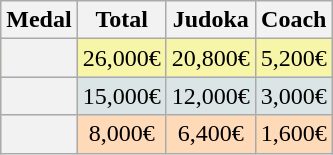<table class=wikitable style="text-align:center;">
<tr>
<th>Medal</th>
<th>Total</th>
<th>Judoka</th>
<th>Coach</th>
</tr>
<tr bgcolor=F7F6A8>
<th></th>
<td>26,000€</td>
<td>20,800€</td>
<td>5,200€</td>
</tr>
<tr bgcolor=DCE5E5>
<th></th>
<td>15,000€</td>
<td>12,000€</td>
<td>3,000€</td>
</tr>
<tr bgcolor=FFDAB9>
<th></th>
<td>8,000€</td>
<td>6,400€</td>
<td>1,600€</td>
</tr>
</table>
